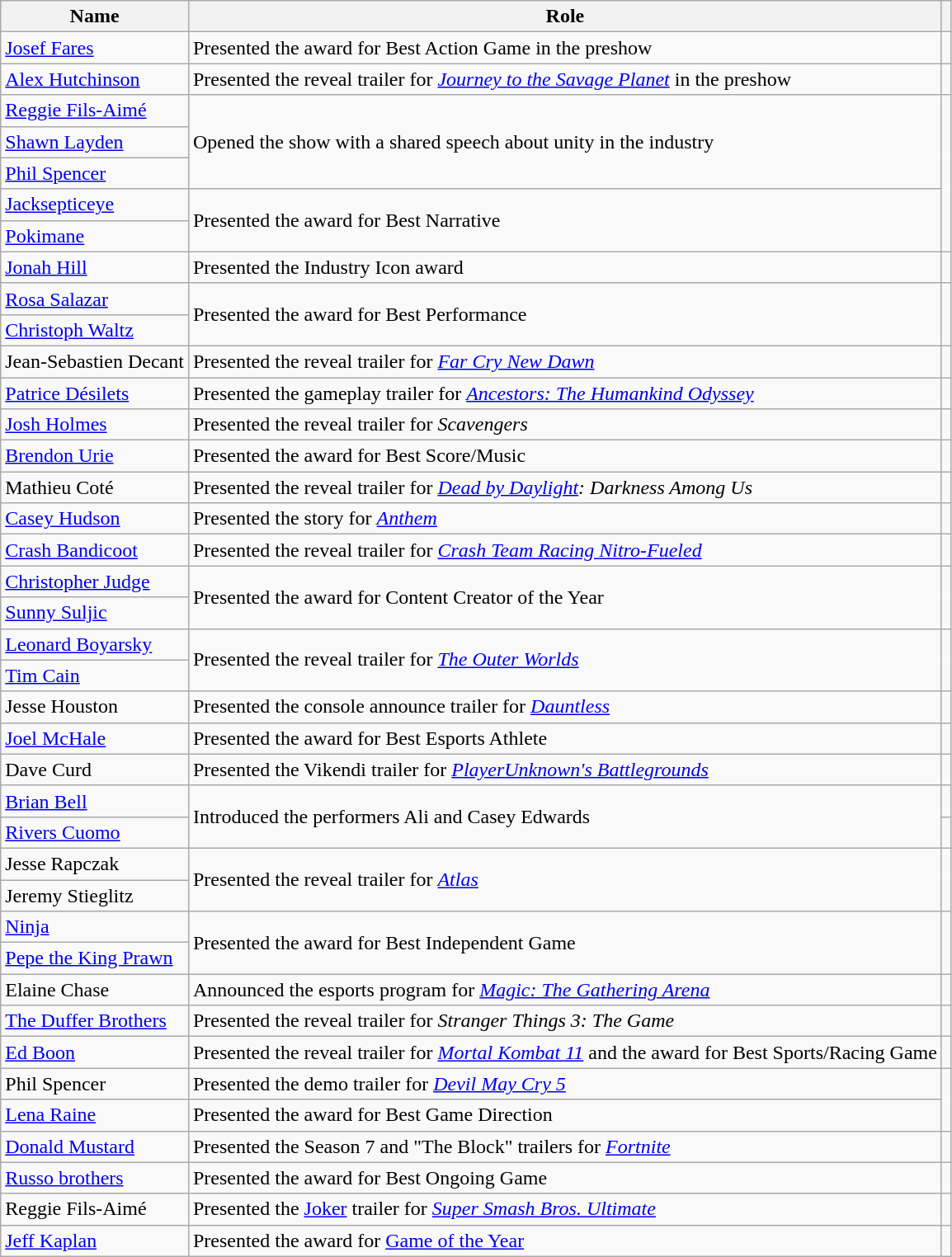<table class="wikitable sortable">
<tr>
<th>Name</th>
<th class="unsortable">Role</th>
<th class="unsortable" align="center"></th>
</tr>
<tr>
<td data-sort-value="Fares, Josef"><a href='#'>Josef Fares</a></td>
<td>Presented the award for Best Action Game in the preshow</td>
<td align="center"></td>
</tr>
<tr>
<td data-sort-value="Hutchinson, Alex"><a href='#'>Alex Hutchinson</a></td>
<td>Presented the reveal trailer for <em><a href='#'>Journey to the Savage Planet</a></em> in the preshow</td>
<td align="center"></td>
</tr>
<tr>
<td data-sort-value="Fils-Aimé, Reggie"><a href='#'>Reggie Fils-Aimé</a></td>
<td rowspan="3">Opened the show with a shared speech about unity in the industry</td>
<td rowspan="5" align="center"></td>
</tr>
<tr>
<td data-sort-value="Layden, Shawn"><a href='#'>Shawn Layden</a></td>
</tr>
<tr>
<td data-sort-value="Spencer, Phil"><a href='#'>Phil Spencer</a></td>
</tr>
<tr>
<td><a href='#'>Jacksepticeye</a></td>
<td rowspan="2">Presented the award for Best Narrative</td>
</tr>
<tr>
<td><a href='#'>Pokimane</a></td>
</tr>
<tr>
<td data-sort-value="Hill, Jonah"><a href='#'>Jonah Hill</a></td>
<td>Presented the Industry Icon award</td>
<td align="center"></td>
</tr>
<tr>
<td data-sort-value="Salazar, Rosa"><a href='#'>Rosa Salazar</a></td>
<td rowspan="2">Presented the award for Best Performance</td>
<td rowspan="2" align="center"></td>
</tr>
<tr>
<td data-sort-value="Waltz, Christoph"><a href='#'>Christoph Waltz</a></td>
</tr>
<tr>
<td data-sort-value="Decant, Jean-Sebastien">Jean-Sebastien Decant</td>
<td>Presented the reveal trailer for <em><a href='#'>Far Cry New Dawn</a></em></td>
<td align="center"></td>
</tr>
<tr>
<td data-sort-value="Désilets, Patrice"><a href='#'>Patrice Désilets</a></td>
<td>Presented the gameplay trailer for <em><a href='#'>Ancestors: The Humankind Odyssey</a></em></td>
<td align="center"></td>
</tr>
<tr>
<td data-sort-value="Holmes, Josh"><a href='#'>Josh Holmes</a></td>
<td>Presented the reveal trailer for <em>Scavengers</em></td>
<td align="center"></td>
</tr>
<tr>
<td data-sort-value="Urie, Brendon"><a href='#'>Brendon Urie</a></td>
<td>Presented the award for Best Score/Music</td>
<td align="center"></td>
</tr>
<tr>
<td data-sort-value="Coté, Mathieu">Mathieu Coté</td>
<td>Presented the reveal trailer for <em><a href='#'>Dead by Daylight</a>: Darkness Among Us</em></td>
<td align="center"></td>
</tr>
<tr>
<td data-sort-value="Hudson, Casey"><a href='#'>Casey Hudson</a></td>
<td>Presented the story for <em><a href='#'>Anthem</a></em></td>
<td align="center"></td>
</tr>
<tr>
<td><a href='#'>Crash Bandicoot</a></td>
<td>Presented the reveal trailer for <em><a href='#'>Crash Team Racing Nitro-Fueled</a></em></td>
<td align="center"></td>
</tr>
<tr>
<td data-sort-value="Judge, Christopher"><a href='#'>Christopher Judge</a></td>
<td rowspan="2">Presented the award for Content Creator of the Year</td>
<td rowspan="2" align="center"></td>
</tr>
<tr>
<td data-sort-value="Suljic, Sunny"><a href='#'>Sunny Suljic</a></td>
</tr>
<tr>
<td data-sort-value="Boyarsky, Leonard"><a href='#'>Leonard Boyarsky</a></td>
<td rowspan="2">Presented the reveal trailer for <em><a href='#'>The Outer Worlds</a></em></td>
<td rowspan="2" align="center"></td>
</tr>
<tr>
<td data-sort-value="Cain, Tim"><a href='#'>Tim Cain</a></td>
</tr>
<tr>
<td data-sort-value="Houston, Jesse">Jesse Houston</td>
<td>Presented the console announce trailer for <em><a href='#'>Dauntless</a></em></td>
<td align="center"></td>
</tr>
<tr>
<td data-sort-value="McHale, Joel"><a href='#'>Joel McHale</a></td>
<td>Presented the award for Best Esports Athlete</td>
<td align="center"></td>
</tr>
<tr>
<td data-sort-value="Curd, Dave">Dave Curd</td>
<td>Presented the Vikendi trailer for <em><a href='#'>PlayerUnknown's Battlegrounds</a></em></td>
<td align="center"></td>
</tr>
<tr>
<td data-sort-value="Bell, Brian"><a href='#'>Brian Bell</a></td>
<td rowspan="2">Introduced the performers Ali and Casey Edwards</td>
<td align="center"></td>
</tr>
<tr>
<td data-sort-value="Cuomo, Rivers"><a href='#'>Rivers Cuomo</a></td>
<td align="center"></td>
</tr>
<tr>
<td data-sort-value="Rapczack, Jesse">Jesse Rapczak</td>
<td rowspan="2">Presented the reveal trailer for <em><a href='#'>Atlas</a></em></td>
<td rowspan="2" align="center"></td>
</tr>
<tr>
<td data-sort-value="Stieglitz, Jeremy">Jeremy Stieglitz</td>
</tr>
<tr>
<td><a href='#'>Ninja</a></td>
<td rowspan="2">Presented the award for Best Independent Game</td>
<td rowspan="2" align="center"></td>
</tr>
<tr>
<td><a href='#'>Pepe the King Prawn</a></td>
</tr>
<tr>
<td data-sort-value="Chase, Elaine">Elaine Chase</td>
<td>Announced the esports program for <em><a href='#'>Magic: The Gathering Arena</a></em></td>
<td align="center"></td>
</tr>
<tr>
<td data-sort-value="Duffer Brothers"><a href='#'>The Duffer Brothers</a></td>
<td>Presented the reveal trailer for <em>Stranger Things 3: The Game</em></td>
<td align="center"></td>
</tr>
<tr>
<td data-sort-value="Boon, Ed"><a href='#'>Ed Boon</a></td>
<td>Presented the reveal trailer for <em><a href='#'>Mortal Kombat 11</a></em> and the award for Best Sports/Racing Game</td>
<td align="center"></td>
</tr>
<tr>
<td data-sort-value="Spencer, Phil">Phil Spencer</td>
<td>Presented the demo trailer for <em><a href='#'>Devil May Cry 5</a></em></td>
<td align="center" rowspan="2"></td>
</tr>
<tr>
<td data-sort-value="Raine, Lena"><a href='#'>Lena Raine</a></td>
<td>Presented the award for Best Game Direction</td>
</tr>
<tr>
<td data-sort-value="Mustard, Donald"><a href='#'>Donald Mustard</a></td>
<td>Presented the Season 7 and "The Block" trailers for <em><a href='#'>Fortnite</a></em></td>
<td align="center"></td>
</tr>
<tr>
<td><a href='#'>Russo brothers</a></td>
<td>Presented the award for Best Ongoing Game</td>
<td align="center"></td>
</tr>
<tr>
<td data-sort-value="Fils-Aimé, Reggie">Reggie Fils-Aimé</td>
<td>Presented the <a href='#'>Joker</a> trailer for <em><a href='#'>Super Smash Bros. Ultimate</a></em></td>
<td align="center"></td>
</tr>
<tr>
<td data-sort-value="Kaplan, Jeff"><a href='#'>Jeff Kaplan</a></td>
<td>Presented the award for <a href='#'>Game of the Year</a></td>
<td align="center"></td>
</tr>
</table>
